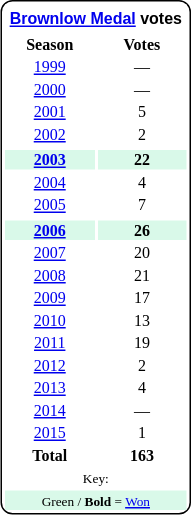<table style="margin-right:4px; margin-top:8px; float:right; border:1px #000 solid; border-radius:8px; background:#fff; font-family:Verdana; font-size:8pt; text-align:center;">
<tr style="background:#fff;">
<td colspan="2;" style="padding:3px; margin-bottom:-3px; margin-top:2px; font-family:Arial; "><strong><a href='#'>Brownlow Medal</a> votes</strong></td>
</tr>
<tr>
<th style="width:50%;">Season</th>
<th style="width:50%;">Votes</th>
</tr>
<tr>
<td><a href='#'>1999</a></td>
<td>—</td>
</tr>
<tr>
<td><a href='#'>2000</a></td>
<td>—</td>
</tr>
<tr>
<td><a href='#'>2001</a></td>
<td>5</td>
</tr>
<tr>
<td><a href='#'>2002</a></td>
<td>2</td>
</tr>
<tr>
</tr>
<tr style="background:#D9F9E9;">
<td><strong><a href='#'>2003</a></strong></td>
<td><strong>22</strong></td>
</tr>
<tr>
<td><a href='#'>2004</a></td>
<td>4</td>
</tr>
<tr>
<td><a href='#'>2005</a></td>
<td>7</td>
</tr>
<tr>
</tr>
<tr style="background:#D9F9E9;">
<td><strong><a href='#'>2006</a></strong></td>
<td><strong>26</strong></td>
</tr>
<tr>
<td><a href='#'>2007</a></td>
<td>20</td>
</tr>
<tr>
<td><a href='#'>2008</a></td>
<td>21</td>
</tr>
<tr>
<td><a href='#'>2009</a></td>
<td>17</td>
</tr>
<tr>
<td><a href='#'>2010</a></td>
<td>13</td>
</tr>
<tr>
<td><a href='#'>2011</a></td>
<td>19</td>
</tr>
<tr>
<td><a href='#'>2012</a></td>
<td>2</td>
</tr>
<tr>
<td><a href='#'>2013</a></td>
<td>4</td>
</tr>
<tr>
<td><a href='#'>2014</a></td>
<td>—</td>
</tr>
<tr>
<td><a href='#'>2015</a></td>
<td>1</td>
</tr>
<tr>
<td><strong>Total</strong></td>
<td><strong>163</strong></td>
</tr>
<tr>
<td colspan=2><small>Key:</small></td>
</tr>
<tr style="background:#d9f9e9; border:1px solid #aaa; width:2em;">
<td colspan=2><small>Green / <strong>Bold</strong> = <a href='#'>Won</a></small></td>
</tr>
</table>
